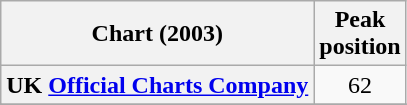<table class="wikitable sortable plainrowheaders" style="text-align:center">
<tr>
<th scope="col">Chart (2003)</th>
<th scope="col">Peak<br> position</th>
</tr>
<tr>
<th scope="row">UK <a href='#'>Official Charts Company</a></th>
<td align="center">62</td>
</tr>
<tr>
</tr>
<tr>
</tr>
</table>
